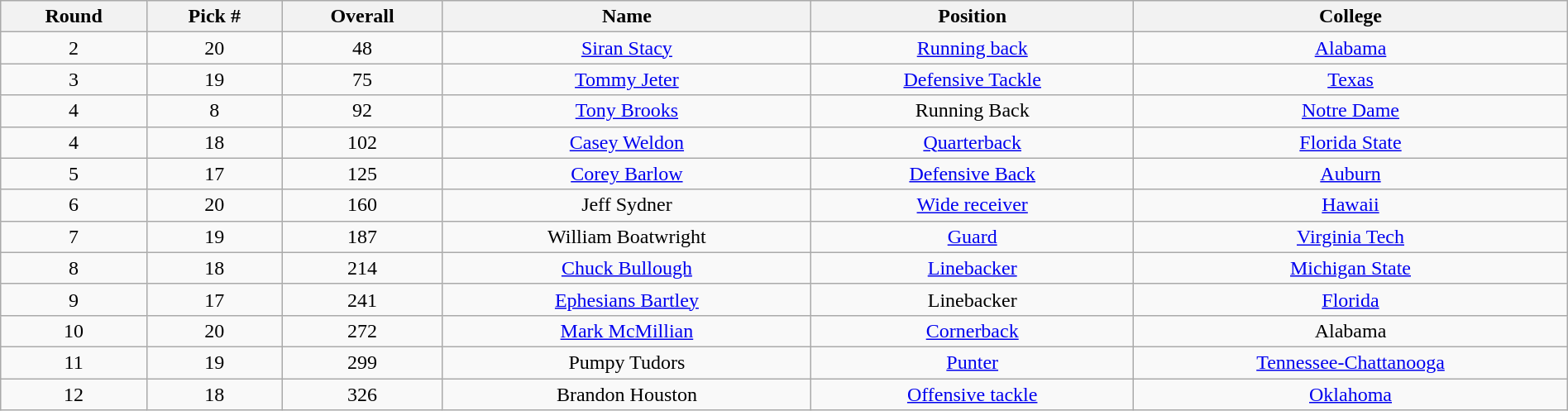<table class="wikitable sortable sortable" style="width: 100%; text-align:center">
<tr>
<th>Round</th>
<th>Pick #</th>
<th>Overall</th>
<th>Name</th>
<th>Position</th>
<th>College</th>
</tr>
<tr>
<td>2</td>
<td>20</td>
<td>48</td>
<td><a href='#'>Siran Stacy</a></td>
<td><a href='#'>Running back</a></td>
<td><a href='#'>Alabama</a></td>
</tr>
<tr>
<td>3</td>
<td>19</td>
<td>75</td>
<td><a href='#'>Tommy Jeter</a></td>
<td><a href='#'>Defensive Tackle</a></td>
<td><a href='#'>Texas</a></td>
</tr>
<tr>
<td>4</td>
<td>8</td>
<td>92</td>
<td><a href='#'>Tony Brooks</a></td>
<td>Running Back</td>
<td><a href='#'>Notre Dame</a></td>
</tr>
<tr>
<td>4</td>
<td>18</td>
<td>102</td>
<td><a href='#'>Casey Weldon</a></td>
<td><a href='#'>Quarterback</a></td>
<td><a href='#'>Florida State</a></td>
</tr>
<tr>
<td>5</td>
<td>17</td>
<td>125</td>
<td><a href='#'>Corey Barlow</a></td>
<td><a href='#'>Defensive Back</a></td>
<td><a href='#'>Auburn</a></td>
</tr>
<tr>
<td>6</td>
<td>20</td>
<td>160</td>
<td>Jeff Sydner</td>
<td><a href='#'>Wide receiver</a></td>
<td><a href='#'>Hawaii</a></td>
</tr>
<tr>
<td>7</td>
<td>19</td>
<td>187</td>
<td>William Boatwright</td>
<td><a href='#'>Guard</a></td>
<td><a href='#'>Virginia Tech</a></td>
</tr>
<tr>
<td>8</td>
<td>18</td>
<td>214</td>
<td><a href='#'>Chuck Bullough</a></td>
<td><a href='#'>Linebacker</a></td>
<td><a href='#'>Michigan State</a></td>
</tr>
<tr>
<td>9</td>
<td>17</td>
<td>241</td>
<td><a href='#'>Ephesians Bartley</a></td>
<td>Linebacker</td>
<td><a href='#'>Florida</a></td>
</tr>
<tr>
<td>10</td>
<td>20</td>
<td>272</td>
<td><a href='#'>Mark McMillian</a></td>
<td><a href='#'>Cornerback</a></td>
<td>Alabama</td>
</tr>
<tr>
<td>11</td>
<td>19</td>
<td>299</td>
<td>Pumpy Tudors</td>
<td><a href='#'>Punter</a></td>
<td><a href='#'>Tennessee-Chattanooga</a></td>
</tr>
<tr>
<td>12</td>
<td>18</td>
<td>326</td>
<td>Brandon Houston</td>
<td><a href='#'>Offensive tackle</a></td>
<td><a href='#'>Oklahoma</a></td>
</tr>
</table>
